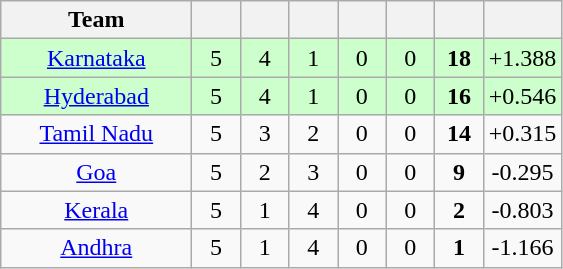<table class="wikitable" style="text-align:center">
<tr>
<th style="width:120px">Team</th>
<th style="width:25px"></th>
<th style="width:25px"></th>
<th style="width:25px"></th>
<th style="width:25px"></th>
<th style="width:25px"></th>
<th style="width:25px"></th>
<th style="width:40px;"></th>
</tr>
<tr style="background:#cfc;">
<td><a href='#'>Karnataka</a></td>
<td>5</td>
<td>4</td>
<td>1</td>
<td>0</td>
<td>0</td>
<td><strong>18</strong></td>
<td>+1.388</td>
</tr>
<tr style="background:#cfc;">
<td><a href='#'>Hyderabad</a></td>
<td>5</td>
<td>4</td>
<td>1</td>
<td>0</td>
<td>0</td>
<td><strong>16</strong></td>
<td>+0.546</td>
</tr>
<tr>
<td><a href='#'>Tamil Nadu</a></td>
<td>5</td>
<td>3</td>
<td>2</td>
<td>0</td>
<td>0</td>
<td><strong>14</strong></td>
<td>+0.315</td>
</tr>
<tr>
<td><a href='#'>Goa</a></td>
<td>5</td>
<td>2</td>
<td>3</td>
<td>0</td>
<td>0</td>
<td><strong>9</strong></td>
<td>-0.295</td>
</tr>
<tr>
<td><a href='#'>Kerala</a></td>
<td>5</td>
<td>1</td>
<td>4</td>
<td>0</td>
<td>0</td>
<td><strong>2</strong></td>
<td>-0.803</td>
</tr>
<tr>
<td><a href='#'>Andhra</a></td>
<td>5</td>
<td>1</td>
<td>4</td>
<td>0</td>
<td>0</td>
<td><strong>1</strong></td>
<td>-1.166</td>
</tr>
</table>
